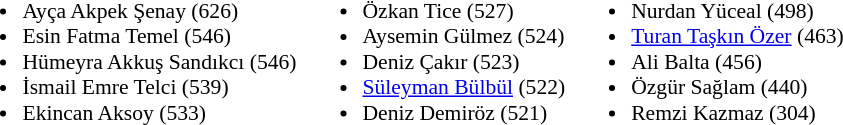<table style="font-size:90%;">
<tr>
<td><br><ul><li>Ayça Akpek Şenay (626)</li><li>Esin Fatma Temel (546)</li><li>Hümeyra Akkuş Sandıkcı (546)</li><li>İsmail Emre Telci (539)</li><li>Ekincan Aksoy (533)</li></ul></td>
<td><br><ul><li>Özkan Tice (527)</li><li>Aysemin Gülmez (524)</li><li>Deniz Çakır (523)</li><li><a href='#'>Süleyman Bülbül</a> (522)</li><li>Deniz Demiröz (521)</li></ul></td>
<td><br><ul><li>Nurdan Yüceal (498)</li><li><a href='#'>Turan Taşkın Özer</a> (463)</li><li>Ali Balta (456)</li><li>Özgür Sağlam (440)</li><li>Remzi Kazmaz (304)</li></ul></td>
</tr>
</table>
